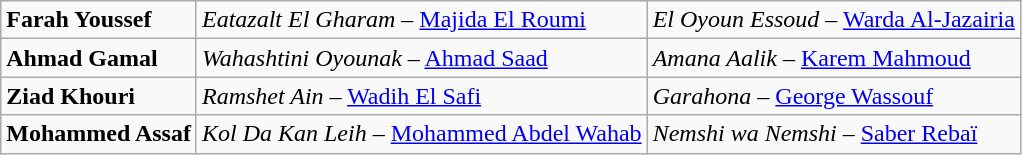<table class="wikitable">
<tr>
<td><strong>Farah Youssef</strong></td>
<td><em>Eatazalt El Gharam</em> – <a href='#'>Majida El Roumi</a></td>
<td><em>El Oyoun Essoud</em> – <a href='#'>Warda Al-Jazairia</a></td>
</tr>
<tr>
<td><strong>Ahmad Gamal</strong></td>
<td><em>Wahashtini Oyounak</em> – <a href='#'>Ahmad Saad</a></td>
<td><em>Amana Aalik</em> – <a href='#'>Karem Mahmoud</a></td>
</tr>
<tr>
<td><strong>Ziad Khouri</strong></td>
<td><em>Ramshet Ain</em> – <a href='#'>Wadih El Safi</a></td>
<td><em>Garahona</em> – <a href='#'>George Wassouf</a></td>
</tr>
<tr>
<td><strong>Mohammed Assaf</strong></td>
<td><em>Kol Da Kan Leih</em> – <a href='#'>Mohammed Abdel Wahab</a></td>
<td><em>Nemshi wa Nemshi</em> – <a href='#'>Saber Rebaï</a></td>
</tr>
</table>
